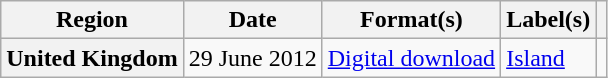<table class="wikitable plainrowheaders">
<tr>
<th scope="col">Region</th>
<th scope="col">Date</th>
<th scope="col">Format(s)</th>
<th scope="col">Label(s)</th>
<th scope="col"></th>
</tr>
<tr>
<th scope="row">United Kingdom</th>
<td>29 June 2012</td>
<td><a href='#'>Digital download</a></td>
<td><a href='#'>Island</a></td>
<td align="center"></td>
</tr>
</table>
